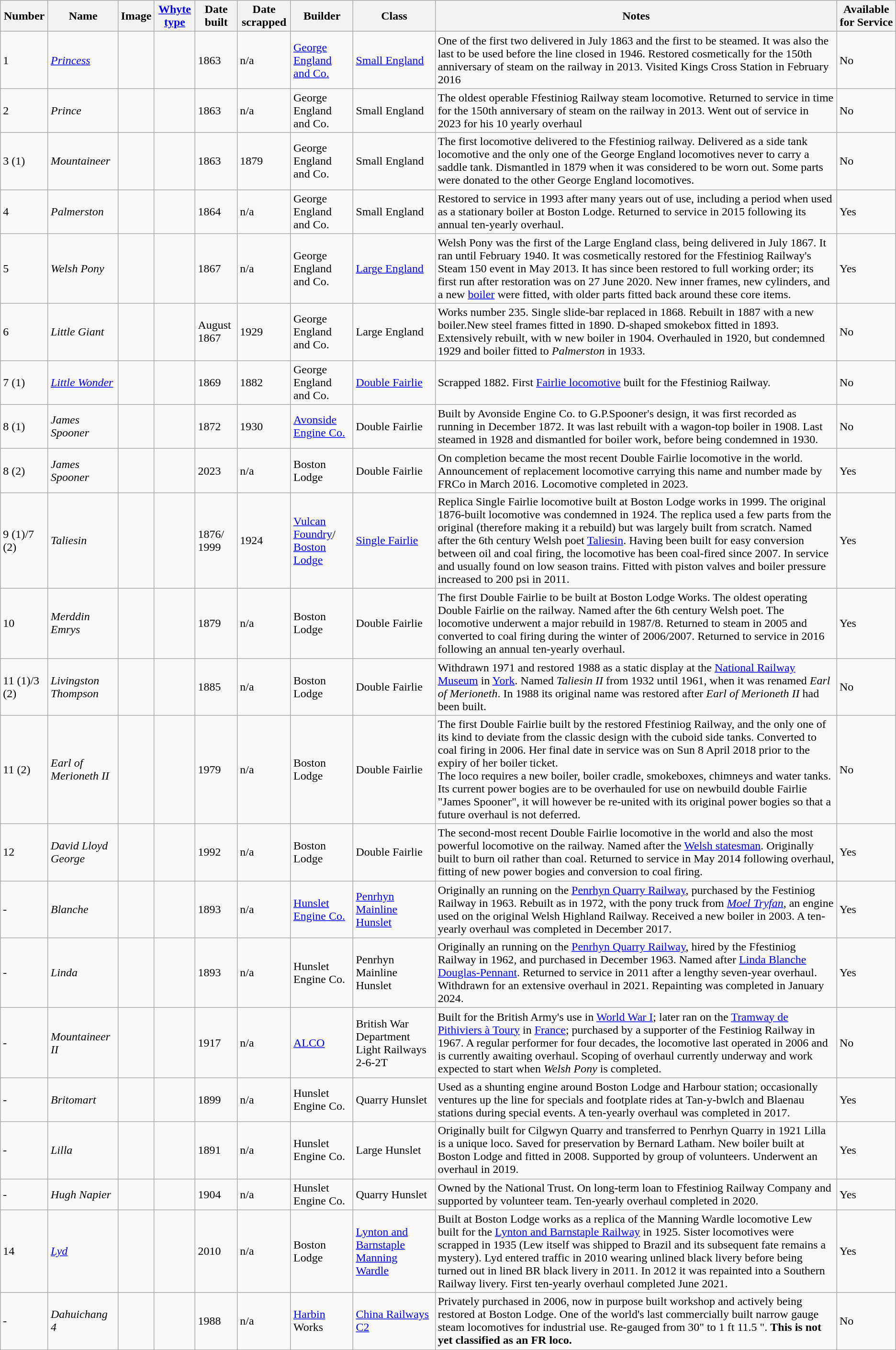<table class="wikitable">
<tr>
<th>Number</th>
<th>Name</th>
<th>Image</th>
<th><a href='#'>Whyte type</a></th>
<th>Date<br>built</th>
<th>Date scrapped</th>
<th>Builder</th>
<th>Class</th>
<th>Notes</th>
<th>Available for Service</th>
</tr>
<tr>
<td>1</td>
<td><a href='#'><em>Princess</em></a></td>
<td></td>
<td></td>
<td>1863</td>
<td>n/a</td>
<td><a href='#'>George England and Co.</a></td>
<td><a href='#'>Small England</a></td>
<td>One of the first two delivered in July 1863 and the first to be steamed. It was also the last to be used before the line closed in 1946. Restored cosmetically for the 150th anniversary of steam on the railway in 2013. Visited Kings Cross Station in February 2016</td>
<td>No</td>
</tr>
<tr>
<td>2</td>
<td><em>Prince</em></td>
<td></td>
<td></td>
<td>1863</td>
<td>n/a</td>
<td>George England and Co.</td>
<td>Small England</td>
<td>The oldest operable Ffestiniog Railway steam locomotive. Returned to service in time for the 150th anniversary of steam on the railway in 2013. Went out of service in 2023 for his 10 yearly overhaul</td>
<td>No</td>
</tr>
<tr>
<td>3 (1)</td>
<td><em>Mountaineer</em></td>
<td></td>
<td></td>
<td>1863</td>
<td>1879</td>
<td>George England and Co.</td>
<td>Small England</td>
<td>The first locomotive delivered to the Ffestiniog railway. Delivered as a side tank locomotive and the only one of the George England locomotives never to carry a saddle tank. Dismantled in 1879 when it was considered to be worn out. Some parts were donated to the other George England locomotives.</td>
<td>No</td>
</tr>
<tr>
<td>4</td>
<td><em>Palmerston</em></td>
<td></td>
<td></td>
<td>1864</td>
<td>n/a</td>
<td>George England and Co.</td>
<td>Small England</td>
<td>Restored to service in 1993 after many years out of use, including a period when used as a stationary boiler at Boston Lodge. Returned to service in 2015 following its annual ten-yearly overhaul.</td>
<td>Yes</td>
</tr>
<tr>
<td>5</td>
<td><em>Welsh Pony</em></td>
<td></td>
<td></td>
<td>1867</td>
<td>n/a</td>
<td>George England and Co.</td>
<td><a href='#'>Large England</a></td>
<td>Welsh Pony was the first of the Large England class, being delivered in July 1867. It ran until February 1940. It was cosmetically restored for the Ffestiniog Railway's Steam 150 event in May 2013. It has since been restored to full working order; its first run after restoration was on 27 June 2020. New inner frames, new cylinders, and a new <a href='#'>boiler</a> were fitted, with older parts fitted back around these core items.</td>
<td>Yes</td>
</tr>
<tr>
<td>6</td>
<td><em>Little Giant</em></td>
<td></td>
<td></td>
<td>August 1867</td>
<td>1929</td>
<td>George England and Co.</td>
<td>Large England</td>
<td>Works number 235. Single slide-bar replaced in 1868. Rebuilt in 1887 with a new boiler.New steel frames fitted in 1890. D-shaped smokebox fitted in 1893. Extensively rebuilt, with w new boiler in 1904. Overhauled in 1920, but condemned 1929 and boiler fitted to <em>Palmerston</em> in 1933.</td>
<td>No</td>
</tr>
<tr>
<td>7 (1)</td>
<td><a href='#'><em>Little Wonder</em></a></td>
<td></td>
<td></td>
<td>1869</td>
<td>1882</td>
<td>George England and Co.</td>
<td><a href='#'>Double Fairlie</a></td>
<td>Scrapped 1882. First <a href='#'>Fairlie locomotive</a> built for the Ffestiniog Railway.</td>
<td>No</td>
</tr>
<tr>
<td>8 (1)</td>
<td><em>James Spooner</em></td>
<td></td>
<td></td>
<td>1872</td>
<td>1930</td>
<td><a href='#'>Avonside Engine Co.</a></td>
<td>Double Fairlie</td>
<td>Built by Avonside Engine Co. to G.P.Spooner's design, it was first recorded as running in December 1872. It was last rebuilt with a wagon-top boiler in 1908. Last steamed in 1928 and dismantled for boiler work, before being condemned in 1930.</td>
<td>No</td>
</tr>
<tr>
<td>8 (2)</td>
<td><em>James Spooner</em></td>
<td></td>
<td></td>
<td>2023</td>
<td>n/a</td>
<td>Boston Lodge</td>
<td>Double Fairlie</td>
<td>On completion became the most recent Double Fairlie locomotive in the world. Announcement of replacement locomotive carrying this name and number made by FRCo in March 2016. Locomotive completed in 2023.</td>
<td>Yes</td>
</tr>
<tr>
<td>9 (1)/7 (2)</td>
<td><em>Taliesin</em></td>
<td><br></td>
<td></td>
<td>1876/<br>1999</td>
<td>1924</td>
<td><a href='#'>Vulcan Foundry</a>/ <a href='#'>Boston Lodge</a></td>
<td><a href='#'>Single Fairlie</a></td>
<td>Replica Single Fairlie locomotive built at Boston Lodge works in 1999. The original 1876-built locomotive was condemned in 1924. The replica used a few parts from the original (therefore making it a rebuild) but was largely built from scratch. Named after the 6th century Welsh poet <a href='#'>Taliesin</a>. Having been built for easy conversion between oil and coal firing, the locomotive has been coal-fired since 2007. In service and usually found on low season trains. Fitted with piston valves and boiler pressure increased to 200 psi in 2011.</td>
<td>Yes</td>
</tr>
<tr>
<td>10</td>
<td><em>Merddin Emrys</em></td>
<td></td>
<td></td>
<td>1879</td>
<td>n/a</td>
<td>Boston Lodge</td>
<td>Double Fairlie</td>
<td>The first Double Fairlie to be built at Boston Lodge Works. The oldest operating Double Fairlie on the railway. Named after the 6th century Welsh poet. The locomotive underwent a major rebuild in 1987/8. Returned to steam in 2005 and converted to coal firing during the winter of 2006/2007. Returned to service in 2016 following an annual ten-yearly overhaul.</td>
<td>Yes</td>
</tr>
<tr>
<td>11 (1)/3 (2)</td>
<td><em>Livingston Thompson</em></td>
<td></td>
<td></td>
<td>1885</td>
<td>n/a</td>
<td>Boston Lodge</td>
<td>Double Fairlie</td>
<td>Withdrawn 1971 and restored 1988 as a static display at the <a href='#'>National Railway Museum</a> in <a href='#'>York</a>. Named <em>Taliesin II</em> from 1932 until 1961, when it was renamed <em>Earl of Merioneth</em>. In 1988 its original name was restored after <em>Earl of Merioneth II</em> had been built.</td>
<td>No</td>
</tr>
<tr>
<td>11 (2)</td>
<td><em>Earl of Merioneth II</em></td>
<td></td>
<td></td>
<td>1979</td>
<td>n/a</td>
<td>Boston Lodge</td>
<td>Double Fairlie</td>
<td>The first Double Fairlie built by the restored Ffestiniog Railway, and the only one of its kind to deviate from the classic design with the cuboid side tanks. Converted to coal firing in 2006. Her final date in service was on Sun 8 April 2018 prior to the expiry of her boiler ticket.<br>The loco requires a new boiler, boiler cradle, smokeboxes, chimneys and water tanks. Its current power bogies are to be overhauled for use on newbuild double Fairlie "James Spooner", it will however be re-united with its original power bogies so that a future overhaul is not deferred.</td>
<td>No</td>
</tr>
<tr>
<td>12</td>
<td><em>David Lloyd George</em></td>
<td></td>
<td></td>
<td>1992</td>
<td>n/a</td>
<td>Boston Lodge</td>
<td>Double Fairlie</td>
<td>The second-most recent Double Fairlie locomotive in the world and also the most powerful locomotive on the railway. Named after the <a href='#'>Welsh statesman</a>. Originally built to burn oil rather than coal. Returned to service in May 2014 following overhaul, fitting of new power bogies and conversion to coal firing.</td>
<td>Yes</td>
</tr>
<tr>
<td>-</td>
<td><em>Blanche</em></td>
<td></td>
<td></td>
<td>1893</td>
<td>n/a</td>
<td><a href='#'>Hunslet Engine Co.</a></td>
<td><a href='#'>Penrhyn Mainline Hunslet</a></td>
<td>Originally an  running on the <a href='#'>Penrhyn Quarry Railway</a>, purchased by the Festiniog Railway in 1963. Rebuilt as  in 1972, with the pony truck from <em><a href='#'>Moel Tryfan</a></em>, an engine used on the original Welsh Highland Railway. Received a new boiler in 2003. A ten-yearly overhaul was completed in December 2017.</td>
<td>Yes</td>
</tr>
<tr>
<td>-</td>
<td><em>Linda</em></td>
<td></td>
<td></td>
<td>1893</td>
<td>n/a</td>
<td>Hunslet Engine Co.</td>
<td>Penrhyn Mainline Hunslet</td>
<td>Originally an  running on the <a href='#'>Penrhyn Quarry Railway</a>, hired by the Ffestiniog Railway in 1962, and purchased in December 1963. Named after <a href='#'>Linda Blanche Douglas-Pennant</a>. Returned to service in 2011 after a lengthy seven-year overhaul. Withdrawn for an extensive overhaul in 2021. Repainting was completed in January 2024.</td>
<td>Yes</td>
</tr>
<tr>
<td>-</td>
<td><em>Mountaineer II</em></td>
<td></td>
<td></td>
<td>1917</td>
<td>n/a</td>
<td><a href='#'>ALCO</a></td>
<td>British War Department Light Railways 2-6-2T</td>
<td>Built for the British Army's use in <a href='#'>World War I</a>; later ran on the <a href='#'>Tramway de Pithiviers à Toury</a> in <a href='#'>France</a>; purchased by a supporter of the Festiniog Railway in 1967. A regular performer for four decades, the locomotive last operated in 2006 and is currently awaiting overhaul. Scoping of overhaul currently underway and work expected to start when <em>Welsh Pony</em> is completed.</td>
<td>No</td>
</tr>
<tr>
<td>-</td>
<td><em>Britomart</em></td>
<td></td>
<td></td>
<td>1899</td>
<td>n/a</td>
<td>Hunslet Engine Co.</td>
<td>Quarry Hunslet</td>
<td>Used as a shunting engine around Boston Lodge and Harbour station; occasionally ventures up the line for specials and footplate rides at Tan-y-bwlch and Blaenau stations during special events. A ten-yearly overhaul was completed in 2017.</td>
<td>Yes</td>
</tr>
<tr>
<td>-</td>
<td><em>Lilla</em></td>
<td></td>
<td></td>
<td>1891</td>
<td>n/a</td>
<td>Hunslet Engine Co.</td>
<td>Large Hunslet</td>
<td>Originally built for Cilgwyn Quarry and transferred to Penrhyn Quarry in 1921 Lilla is a unique loco. Saved for preservation by Bernard Latham. New boiler built at Boston Lodge and fitted in 2008. Supported by group of volunteers. Underwent an overhaul in 2019.</td>
<td>Yes</td>
</tr>
<tr>
<td>-</td>
<td><em>Hugh Napier</em></td>
<td></td>
<td></td>
<td>1904</td>
<td>n/a</td>
<td>Hunslet Engine Co.</td>
<td>Quarry Hunslet</td>
<td>Owned by the National Trust. On long-term loan to Ffestiniog Railway Company and supported by volunteer team. Ten-yearly overhaul completed in 2020.</td>
<td>Yes</td>
</tr>
<tr>
<td>14</td>
<td><a href='#'><em>Lyd</em></a></td>
<td></td>
<td></td>
<td>2010</td>
<td>n/a</td>
<td>Boston Lodge</td>
<td><a href='#'>Lynton and Barnstaple</a> <a href='#'>Manning Wardle</a></td>
<td>Built at Boston Lodge works as a replica of the Manning Wardle locomotive Lew built for the <a href='#'>Lynton and Barnstaple Railway</a> in 1925. Sister  locomotives were scrapped in 1935 (Lew itself was shipped to Brazil and its subsequent fate remains a mystery). Lyd entered traffic in 2010 wearing unlined black livery before being turned out in lined BR black livery in 2011. In 2012 it was repainted into a Southern Railway livery. First ten-yearly overhaul completed June 2021.</td>
<td>Yes</td>
</tr>
<tr>
<td>-</td>
<td><em>Dahuichang 4</em></td>
<td></td>
<td></td>
<td>1988</td>
<td>n/a</td>
<td><a href='#'>Harbin</a> Works</td>
<td><a href='#'>China Railways C2</a></td>
<td>Privately purchased in 2006, now in purpose built workshop and actively being restored at Boston Lodge. One of the world's last commercially built narrow gauge steam locomotives for industrial use. Re-gauged from 30" to 1 ft 11.5 ". <strong>This is not yet classified as an FR loco.</strong></td>
<td>No</td>
</tr>
</table>
